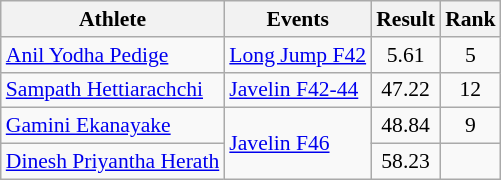<table class=wikitable style="font-size:90%">
<tr align=center>
<th>Athlete</th>
<th>Events</th>
<th>Result</th>
<th>Rank</th>
</tr>
<tr align=center>
<td align=left><a href='#'>Anil Yodha Pedige</a></td>
<td align=left><a href='#'>Long Jump F42</a></td>
<td>5.61</td>
<td>5</td>
</tr>
<tr align=center>
<td align=left><a href='#'>Sampath Hettiarachchi</a></td>
<td align=left><a href='#'>Javelin F42-44</a></td>
<td>47.22</td>
<td>12</td>
</tr>
<tr align=center>
<td align=left><a href='#'>Gamini Ekanayake</a></td>
<td align=left rowspan="2"><a href='#'>Javelin F46</a></td>
<td>48.84</td>
<td>9</td>
</tr>
<tr align=center>
<td align=left><a href='#'>Dinesh Priyantha Herath</a></td>
<td>58.23</td>
<td></td>
</tr>
</table>
